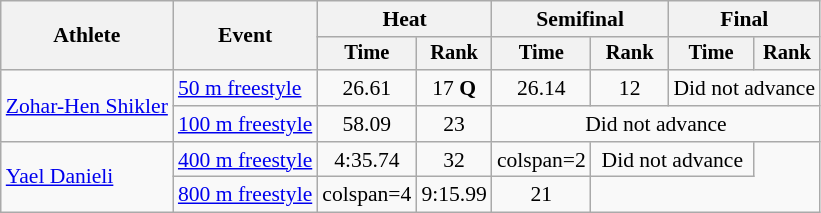<table class=wikitable style="font-size:90%">
<tr>
<th rowspan=2>Athlete</th>
<th rowspan=2>Event</th>
<th colspan="2">Heat</th>
<th colspan="2">Semifinal</th>
<th colspan="2">Final</th>
</tr>
<tr style="font-size:95%">
<th>Time</th>
<th>Rank</th>
<th>Time</th>
<th>Rank</th>
<th>Time</th>
<th>Rank</th>
</tr>
<tr align="center">
<td align=left rowspan=2><a href='#'>Zohar-Hen Shikler</a></td>
<td align=left><a href='#'>50 m freestyle</a></td>
<td>26.61</td>
<td>17 <strong>Q</strong></td>
<td>26.14</td>
<td>12</td>
<td colspan="2">Did not advance</td>
</tr>
<tr align="center">
<td align=left><a href='#'>100 m freestyle</a></td>
<td>58.09</td>
<td>23</td>
<td colspan="4">Did not advance</td>
</tr>
<tr align="center">
<td align=left rowspan=2><a href='#'>Yael Danieli</a></td>
<td align=left><a href='#'>400 m freestyle</a></td>
<td>4:35.74</td>
<td>32</td>
<td>colspan=2 </td>
<td colspan="2">Did not advance</td>
</tr>
<tr align=center>
<td align=left><a href='#'>800 m freestyle</a></td>
<td>colspan=4 </td>
<td>9:15.99</td>
<td>21</td>
</tr>
</table>
